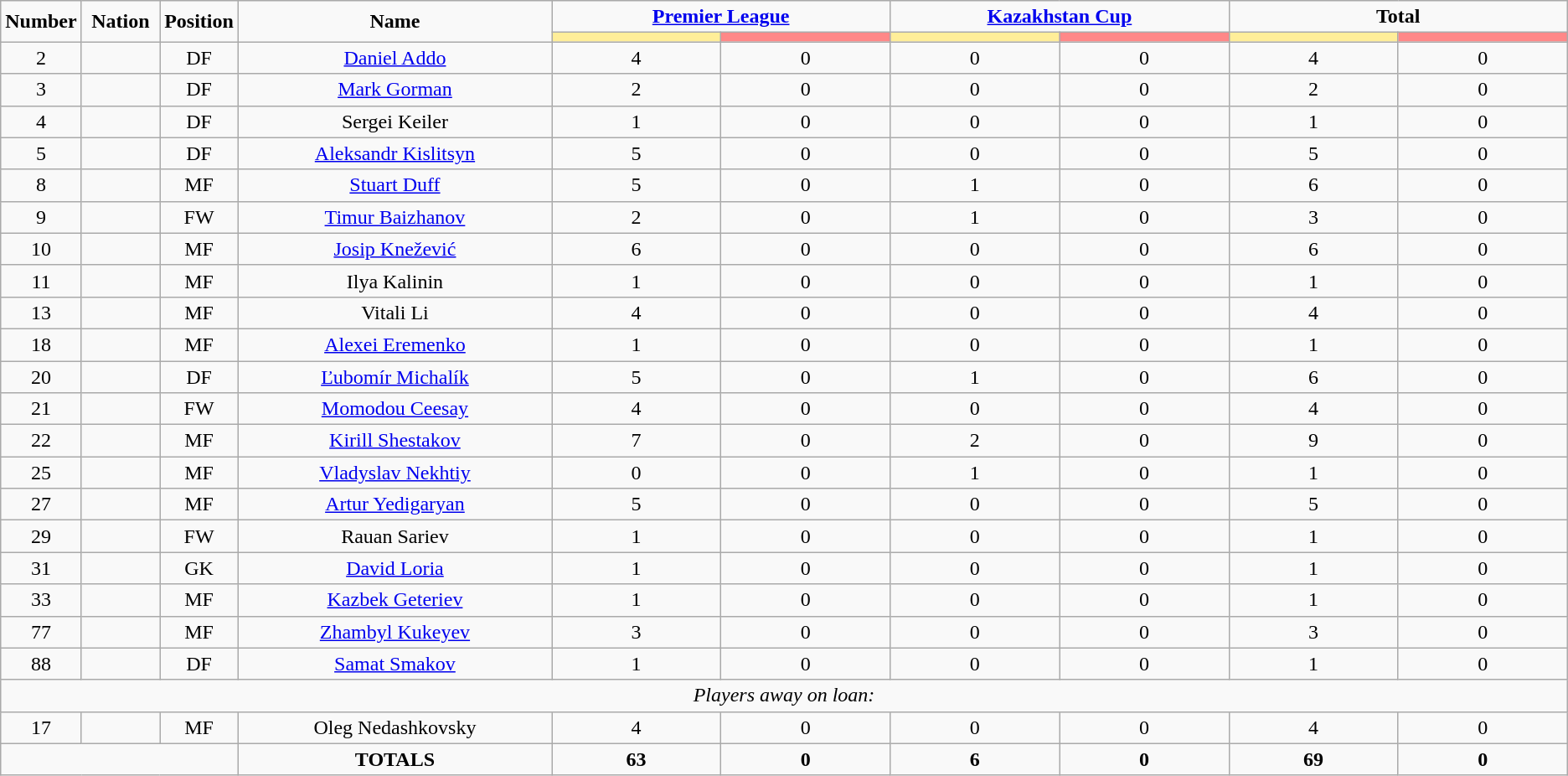<table class="wikitable" style="text-align:center;">
<tr>
<td rowspan=2  style="width:5%; text-align:center;"><strong>Number</strong></td>
<td rowspan=2  style="width:5%; text-align:center;"><strong>Nation</strong></td>
<td rowspan=2  style="width:5%; text-align:center;"><strong>Position</strong></td>
<td rowspan=2  style="width:20%; text-align:center;"><strong>Name</strong></td>
<td colspan=2 style="text-align:center;"><strong><a href='#'>Premier League</a></strong></td>
<td colspan=2 style="text-align:center;"><strong><a href='#'>Kazakhstan Cup</a></strong></td>
<td colspan=2 style="text-align:center;"><strong>Total</strong></td>
</tr>
<tr>
<th style="width:60px; background:#fe9;"></th>
<th style="width:60px; background:#ff8888;"></th>
<th style="width:60px; background:#fe9;"></th>
<th style="width:60px; background:#ff8888;"></th>
<th style="width:60px; background:#fe9;"></th>
<th style="width:60px; background:#ff8888;"></th>
</tr>
<tr>
<td>2</td>
<td></td>
<td>DF</td>
<td><a href='#'>Daniel Addo</a></td>
<td>4</td>
<td>0</td>
<td>0</td>
<td>0</td>
<td>4</td>
<td>0</td>
</tr>
<tr>
<td>3</td>
<td></td>
<td>DF</td>
<td><a href='#'>Mark Gorman</a></td>
<td>2</td>
<td>0</td>
<td>0</td>
<td>0</td>
<td>2</td>
<td>0</td>
</tr>
<tr>
<td>4</td>
<td></td>
<td>DF</td>
<td>Sergei Keiler</td>
<td>1</td>
<td>0</td>
<td>0</td>
<td>0</td>
<td>1</td>
<td>0</td>
</tr>
<tr>
<td>5</td>
<td></td>
<td>DF</td>
<td><a href='#'>Aleksandr Kislitsyn</a></td>
<td>5</td>
<td>0</td>
<td>0</td>
<td>0</td>
<td>5</td>
<td>0</td>
</tr>
<tr>
<td>8</td>
<td></td>
<td>MF</td>
<td><a href='#'>Stuart Duff</a></td>
<td>5</td>
<td>0</td>
<td>1</td>
<td>0</td>
<td>6</td>
<td>0</td>
</tr>
<tr>
<td>9</td>
<td></td>
<td>FW</td>
<td><a href='#'>Timur Baizhanov</a></td>
<td>2</td>
<td>0</td>
<td>1</td>
<td>0</td>
<td>3</td>
<td>0</td>
</tr>
<tr>
<td>10</td>
<td></td>
<td>MF</td>
<td><a href='#'>Josip Knežević</a></td>
<td>6</td>
<td>0</td>
<td>0</td>
<td>0</td>
<td>6</td>
<td>0</td>
</tr>
<tr>
<td>11</td>
<td></td>
<td>MF</td>
<td>Ilya Kalinin</td>
<td>1</td>
<td>0</td>
<td>0</td>
<td>0</td>
<td>1</td>
<td>0</td>
</tr>
<tr>
<td>13</td>
<td></td>
<td>MF</td>
<td>Vitali Li</td>
<td>4</td>
<td>0</td>
<td>0</td>
<td>0</td>
<td>4</td>
<td>0</td>
</tr>
<tr>
<td>18</td>
<td></td>
<td>MF</td>
<td><a href='#'>Alexei Eremenko</a></td>
<td>1</td>
<td>0</td>
<td>0</td>
<td>0</td>
<td>1</td>
<td>0</td>
</tr>
<tr>
<td>20</td>
<td></td>
<td>DF</td>
<td><a href='#'>Ľubomír Michalík</a></td>
<td>5</td>
<td>0</td>
<td>1</td>
<td>0</td>
<td>6</td>
<td>0</td>
</tr>
<tr>
<td>21</td>
<td></td>
<td>FW</td>
<td><a href='#'>Momodou Ceesay</a></td>
<td>4</td>
<td>0</td>
<td>0</td>
<td>0</td>
<td>4</td>
<td>0</td>
</tr>
<tr>
<td>22</td>
<td></td>
<td>MF</td>
<td><a href='#'>Kirill Shestakov</a></td>
<td>7</td>
<td>0</td>
<td>2</td>
<td>0</td>
<td>9</td>
<td>0</td>
</tr>
<tr>
<td>25</td>
<td></td>
<td>MF</td>
<td><a href='#'>Vladyslav Nekhtiy</a></td>
<td>0</td>
<td>0</td>
<td>1</td>
<td>0</td>
<td>1</td>
<td>0</td>
</tr>
<tr>
<td>27</td>
<td></td>
<td>MF</td>
<td><a href='#'>Artur Yedigaryan</a></td>
<td>5</td>
<td>0</td>
<td>0</td>
<td>0</td>
<td>5</td>
<td>0</td>
</tr>
<tr>
<td>29</td>
<td></td>
<td>FW</td>
<td>Rauan Sariev</td>
<td>1</td>
<td>0</td>
<td>0</td>
<td>0</td>
<td>1</td>
<td>0</td>
</tr>
<tr>
<td>31</td>
<td></td>
<td>GK</td>
<td><a href='#'>David Loria</a></td>
<td>1</td>
<td>0</td>
<td>0</td>
<td>0</td>
<td>1</td>
<td>0</td>
</tr>
<tr>
<td>33</td>
<td></td>
<td>MF</td>
<td><a href='#'>Kazbek Geteriev</a></td>
<td>1</td>
<td>0</td>
<td>0</td>
<td>0</td>
<td>1</td>
<td>0</td>
</tr>
<tr>
<td>77</td>
<td></td>
<td>MF</td>
<td><a href='#'>Zhambyl Kukeyev</a></td>
<td>3</td>
<td>0</td>
<td>0</td>
<td>0</td>
<td>3</td>
<td>0</td>
</tr>
<tr>
<td>88</td>
<td></td>
<td>DF</td>
<td><a href='#'>Samat Smakov</a></td>
<td>1</td>
<td>0</td>
<td>0</td>
<td>0</td>
<td>1</td>
<td>0</td>
</tr>
<tr>
<td colspan=14><em>Players away on loan:</em></td>
</tr>
<tr>
<td>17</td>
<td></td>
<td>MF</td>
<td>Oleg Nedashkovsky</td>
<td>4</td>
<td>0</td>
<td>0</td>
<td>0</td>
<td>4</td>
<td>0</td>
</tr>
<tr>
<td colspan=3></td>
<td><strong>TOTALS</strong></td>
<td><strong>63</strong></td>
<td><strong>0</strong></td>
<td><strong>6</strong></td>
<td><strong>0</strong></td>
<td><strong>69</strong></td>
<td><strong>0</strong></td>
</tr>
</table>
